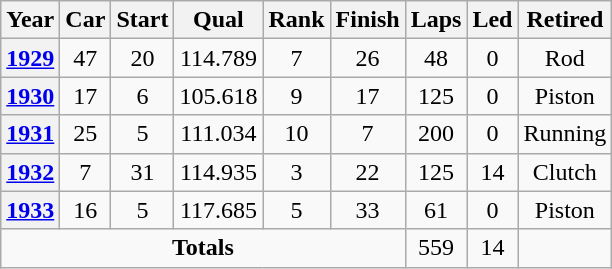<table class="wikitable" style="text-align:center">
<tr>
<th>Year</th>
<th>Car</th>
<th>Start</th>
<th>Qual</th>
<th>Rank</th>
<th>Finish</th>
<th>Laps</th>
<th>Led</th>
<th>Retired</th>
</tr>
<tr>
<th><a href='#'>1929</a></th>
<td>47</td>
<td>20</td>
<td>114.789</td>
<td>7</td>
<td>26</td>
<td>48</td>
<td>0</td>
<td>Rod</td>
</tr>
<tr>
<th><a href='#'>1930</a></th>
<td>17</td>
<td>6</td>
<td>105.618</td>
<td>9</td>
<td>17</td>
<td>125</td>
<td>0</td>
<td>Piston</td>
</tr>
<tr>
<th><a href='#'>1931</a></th>
<td>25</td>
<td>5</td>
<td>111.034</td>
<td>10</td>
<td>7</td>
<td>200</td>
<td>0</td>
<td>Running</td>
</tr>
<tr>
<th><a href='#'>1932</a></th>
<td>7</td>
<td>31</td>
<td>114.935</td>
<td>3</td>
<td>22</td>
<td>125</td>
<td>14</td>
<td>Clutch</td>
</tr>
<tr>
<th><a href='#'>1933</a></th>
<td>16</td>
<td>5</td>
<td>117.685</td>
<td>5</td>
<td>33</td>
<td>61</td>
<td>0</td>
<td>Piston</td>
</tr>
<tr>
<td colspan=6><strong>Totals</strong></td>
<td>559</td>
<td>14</td>
<td></td>
</tr>
</table>
